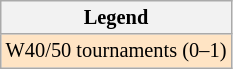<table class=wikitable style="font-size:85%">
<tr>
<th>Legend</th>
</tr>
<tr style="background:#ffe4c4;">
<td>W40/50 tournaments (0–1)</td>
</tr>
</table>
